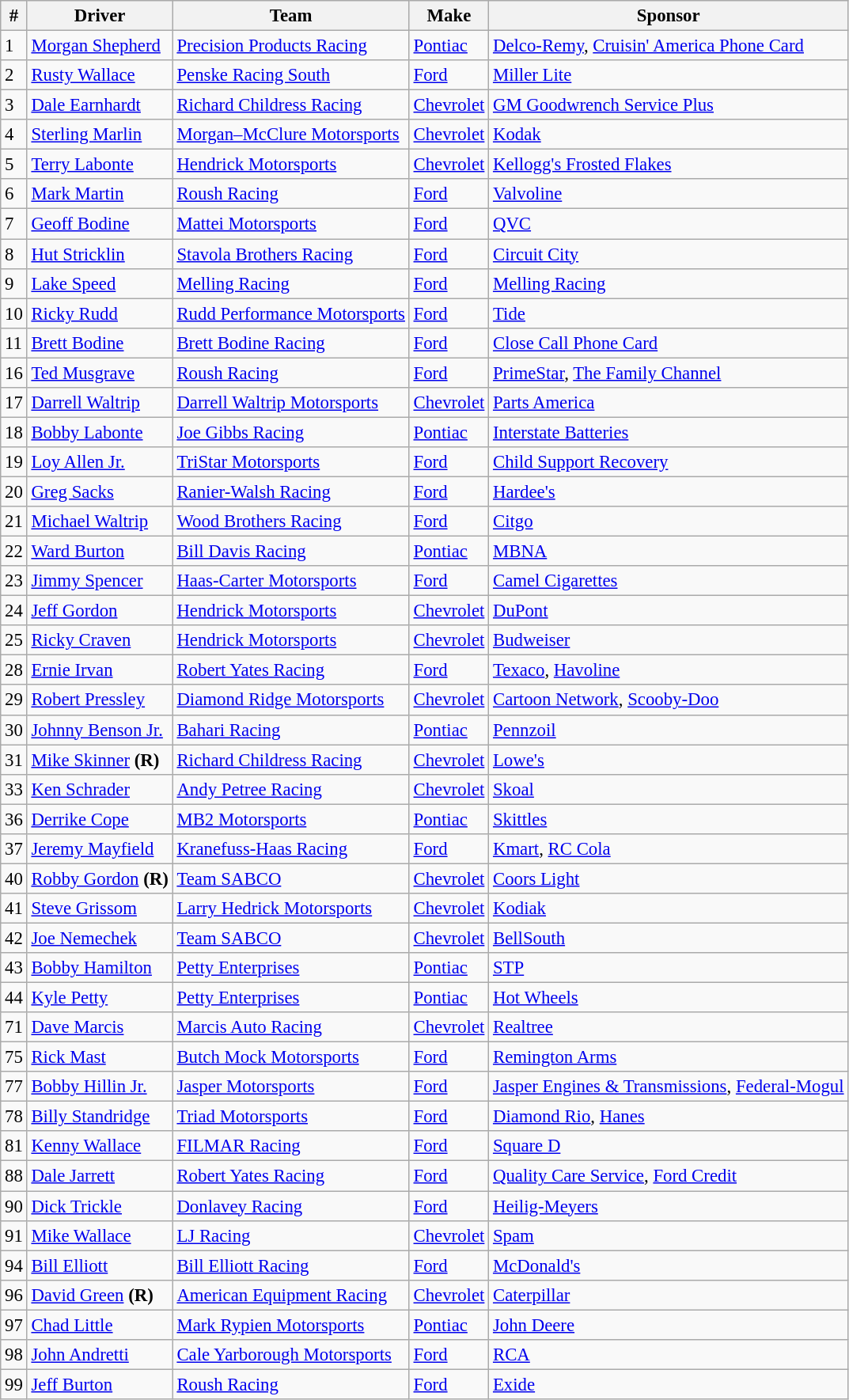<table class="wikitable" style="font-size:95%">
<tr>
<th>#</th>
<th>Driver</th>
<th>Team</th>
<th>Make</th>
<th>Sponsor</th>
</tr>
<tr>
<td>1</td>
<td><a href='#'>Morgan Shepherd</a></td>
<td><a href='#'>Precision Products Racing</a></td>
<td><a href='#'>Pontiac</a></td>
<td><a href='#'>Delco-Remy</a>, <a href='#'>Cruisin' America Phone Card</a></td>
</tr>
<tr>
<td>2</td>
<td><a href='#'>Rusty Wallace</a></td>
<td><a href='#'>Penske Racing South</a></td>
<td><a href='#'>Ford</a></td>
<td><a href='#'>Miller Lite</a></td>
</tr>
<tr>
<td>3</td>
<td><a href='#'>Dale Earnhardt</a></td>
<td><a href='#'>Richard Childress Racing</a></td>
<td><a href='#'>Chevrolet</a></td>
<td><a href='#'>GM Goodwrench Service Plus</a></td>
</tr>
<tr>
<td>4</td>
<td><a href='#'>Sterling Marlin</a></td>
<td><a href='#'>Morgan–McClure Motorsports</a></td>
<td><a href='#'>Chevrolet</a></td>
<td><a href='#'>Kodak</a></td>
</tr>
<tr>
<td>5</td>
<td><a href='#'>Terry Labonte</a></td>
<td><a href='#'>Hendrick Motorsports</a></td>
<td><a href='#'>Chevrolet</a></td>
<td><a href='#'>Kellogg's Frosted Flakes</a></td>
</tr>
<tr>
<td>6</td>
<td><a href='#'>Mark Martin</a></td>
<td><a href='#'>Roush Racing</a></td>
<td><a href='#'>Ford</a></td>
<td><a href='#'>Valvoline</a></td>
</tr>
<tr>
<td>7</td>
<td><a href='#'>Geoff Bodine</a></td>
<td><a href='#'>Mattei Motorsports</a></td>
<td><a href='#'>Ford</a></td>
<td><a href='#'>QVC</a></td>
</tr>
<tr>
<td>8</td>
<td><a href='#'>Hut Stricklin</a></td>
<td><a href='#'>Stavola Brothers Racing</a></td>
<td><a href='#'>Ford</a></td>
<td><a href='#'>Circuit City</a></td>
</tr>
<tr>
<td>9</td>
<td><a href='#'>Lake Speed</a></td>
<td><a href='#'>Melling Racing</a></td>
<td><a href='#'>Ford</a></td>
<td><a href='#'>Melling Racing</a></td>
</tr>
<tr>
<td>10</td>
<td><a href='#'>Ricky Rudd</a></td>
<td><a href='#'>Rudd Performance Motorsports</a></td>
<td><a href='#'>Ford</a></td>
<td><a href='#'>Tide</a></td>
</tr>
<tr>
<td>11</td>
<td><a href='#'>Brett Bodine</a></td>
<td><a href='#'>Brett Bodine Racing</a></td>
<td><a href='#'>Ford</a></td>
<td><a href='#'>Close Call Phone Card</a></td>
</tr>
<tr>
<td>16</td>
<td><a href='#'>Ted Musgrave</a></td>
<td><a href='#'>Roush Racing</a></td>
<td><a href='#'>Ford</a></td>
<td><a href='#'>PrimeStar</a>, <a href='#'>The Family Channel</a></td>
</tr>
<tr>
<td>17</td>
<td><a href='#'>Darrell Waltrip</a></td>
<td><a href='#'>Darrell Waltrip Motorsports</a></td>
<td><a href='#'>Chevrolet</a></td>
<td><a href='#'>Parts America</a></td>
</tr>
<tr>
<td>18</td>
<td><a href='#'>Bobby Labonte</a></td>
<td><a href='#'>Joe Gibbs Racing</a></td>
<td><a href='#'>Pontiac</a></td>
<td><a href='#'>Interstate Batteries</a></td>
</tr>
<tr>
<td>19</td>
<td><a href='#'>Loy Allen Jr.</a></td>
<td><a href='#'>TriStar Motorsports</a></td>
<td><a href='#'>Ford</a></td>
<td><a href='#'>Child Support Recovery</a></td>
</tr>
<tr>
<td>20</td>
<td><a href='#'>Greg Sacks</a></td>
<td><a href='#'>Ranier-Walsh Racing</a></td>
<td><a href='#'>Ford</a></td>
<td><a href='#'>Hardee's</a></td>
</tr>
<tr>
<td>21</td>
<td><a href='#'>Michael Waltrip</a></td>
<td><a href='#'>Wood Brothers Racing</a></td>
<td><a href='#'>Ford</a></td>
<td><a href='#'>Citgo</a></td>
</tr>
<tr>
<td>22</td>
<td><a href='#'>Ward Burton</a></td>
<td><a href='#'>Bill Davis Racing</a></td>
<td><a href='#'>Pontiac</a></td>
<td><a href='#'>MBNA</a></td>
</tr>
<tr>
<td>23</td>
<td><a href='#'>Jimmy Spencer</a></td>
<td><a href='#'>Haas-Carter Motorsports</a></td>
<td><a href='#'>Ford</a></td>
<td><a href='#'>Camel Cigarettes</a></td>
</tr>
<tr>
<td>24</td>
<td><a href='#'>Jeff Gordon</a></td>
<td><a href='#'>Hendrick Motorsports</a></td>
<td><a href='#'>Chevrolet</a></td>
<td><a href='#'>DuPont</a></td>
</tr>
<tr>
<td>25</td>
<td><a href='#'>Ricky Craven</a></td>
<td><a href='#'>Hendrick Motorsports</a></td>
<td><a href='#'>Chevrolet</a></td>
<td><a href='#'>Budweiser</a></td>
</tr>
<tr>
<td>28</td>
<td><a href='#'>Ernie Irvan</a></td>
<td><a href='#'>Robert Yates Racing</a></td>
<td><a href='#'>Ford</a></td>
<td><a href='#'>Texaco</a>, <a href='#'>Havoline</a></td>
</tr>
<tr>
<td>29</td>
<td><a href='#'>Robert Pressley</a></td>
<td><a href='#'>Diamond Ridge Motorsports</a></td>
<td><a href='#'>Chevrolet</a></td>
<td><a href='#'>Cartoon Network</a>, <a href='#'>Scooby-Doo</a></td>
</tr>
<tr>
<td>30</td>
<td><a href='#'>Johnny Benson Jr.</a></td>
<td><a href='#'>Bahari Racing</a></td>
<td><a href='#'>Pontiac</a></td>
<td><a href='#'>Pennzoil</a></td>
</tr>
<tr>
<td>31</td>
<td><a href='#'>Mike Skinner</a> <strong>(R)</strong></td>
<td><a href='#'>Richard Childress Racing</a></td>
<td><a href='#'>Chevrolet</a></td>
<td><a href='#'>Lowe's</a></td>
</tr>
<tr>
<td>33</td>
<td><a href='#'>Ken Schrader</a></td>
<td><a href='#'>Andy Petree Racing</a></td>
<td><a href='#'>Chevrolet</a></td>
<td><a href='#'>Skoal</a></td>
</tr>
<tr>
<td>36</td>
<td><a href='#'>Derrike Cope</a></td>
<td><a href='#'>MB2 Motorsports</a></td>
<td><a href='#'>Pontiac</a></td>
<td><a href='#'>Skittles</a></td>
</tr>
<tr>
<td>37</td>
<td><a href='#'>Jeremy Mayfield</a></td>
<td><a href='#'>Kranefuss-Haas Racing</a></td>
<td><a href='#'>Ford</a></td>
<td><a href='#'>Kmart</a>, <a href='#'>RC Cola</a></td>
</tr>
<tr>
<td>40</td>
<td><a href='#'>Robby Gordon</a> <strong>(R)</strong></td>
<td><a href='#'>Team SABCO</a></td>
<td><a href='#'>Chevrolet</a></td>
<td><a href='#'>Coors Light</a></td>
</tr>
<tr>
<td>41</td>
<td><a href='#'>Steve Grissom</a></td>
<td><a href='#'>Larry Hedrick Motorsports</a></td>
<td><a href='#'>Chevrolet</a></td>
<td><a href='#'>Kodiak</a></td>
</tr>
<tr>
<td>42</td>
<td><a href='#'>Joe Nemechek</a></td>
<td><a href='#'>Team SABCO</a></td>
<td><a href='#'>Chevrolet</a></td>
<td><a href='#'>BellSouth</a></td>
</tr>
<tr>
<td>43</td>
<td><a href='#'>Bobby Hamilton</a></td>
<td><a href='#'>Petty Enterprises</a></td>
<td><a href='#'>Pontiac</a></td>
<td><a href='#'>STP</a></td>
</tr>
<tr>
<td>44</td>
<td><a href='#'>Kyle Petty</a></td>
<td><a href='#'>Petty Enterprises</a></td>
<td><a href='#'>Pontiac</a></td>
<td><a href='#'>Hot Wheels</a></td>
</tr>
<tr>
<td>71</td>
<td><a href='#'>Dave Marcis</a></td>
<td><a href='#'>Marcis Auto Racing</a></td>
<td><a href='#'>Chevrolet</a></td>
<td><a href='#'>Realtree</a></td>
</tr>
<tr>
<td>75</td>
<td><a href='#'>Rick Mast</a></td>
<td><a href='#'>Butch Mock Motorsports</a></td>
<td><a href='#'>Ford</a></td>
<td><a href='#'>Remington Arms</a></td>
</tr>
<tr>
<td>77</td>
<td><a href='#'>Bobby Hillin Jr.</a></td>
<td><a href='#'>Jasper Motorsports</a></td>
<td><a href='#'>Ford</a></td>
<td><a href='#'>Jasper Engines & Transmissions</a>, <a href='#'>Federal-Mogul</a></td>
</tr>
<tr>
<td>78</td>
<td><a href='#'>Billy Standridge</a></td>
<td><a href='#'>Triad Motorsports</a></td>
<td><a href='#'>Ford</a></td>
<td><a href='#'>Diamond Rio</a>, <a href='#'>Hanes</a></td>
</tr>
<tr>
<td>81</td>
<td><a href='#'>Kenny Wallace</a></td>
<td><a href='#'>FILMAR Racing</a></td>
<td><a href='#'>Ford</a></td>
<td><a href='#'>Square D</a></td>
</tr>
<tr>
<td>88</td>
<td><a href='#'>Dale Jarrett</a></td>
<td><a href='#'>Robert Yates Racing</a></td>
<td><a href='#'>Ford</a></td>
<td><a href='#'>Quality Care Service</a>, <a href='#'>Ford Credit</a></td>
</tr>
<tr>
<td>90</td>
<td><a href='#'>Dick Trickle</a></td>
<td><a href='#'>Donlavey Racing</a></td>
<td><a href='#'>Ford</a></td>
<td><a href='#'>Heilig-Meyers</a></td>
</tr>
<tr>
<td>91</td>
<td><a href='#'>Mike Wallace</a></td>
<td><a href='#'>LJ Racing</a></td>
<td><a href='#'>Chevrolet</a></td>
<td><a href='#'>Spam</a></td>
</tr>
<tr>
<td>94</td>
<td><a href='#'>Bill Elliott</a></td>
<td><a href='#'>Bill Elliott Racing</a></td>
<td><a href='#'>Ford</a></td>
<td><a href='#'>McDonald's</a></td>
</tr>
<tr>
<td>96</td>
<td><a href='#'>David Green</a> <strong>(R)</strong></td>
<td><a href='#'>American Equipment Racing</a></td>
<td><a href='#'>Chevrolet</a></td>
<td><a href='#'>Caterpillar</a></td>
</tr>
<tr>
<td>97</td>
<td><a href='#'>Chad Little</a></td>
<td><a href='#'>Mark Rypien Motorsports</a></td>
<td><a href='#'>Pontiac</a></td>
<td><a href='#'>John Deere</a></td>
</tr>
<tr>
<td>98</td>
<td><a href='#'>John Andretti</a></td>
<td><a href='#'>Cale Yarborough Motorsports</a></td>
<td><a href='#'>Ford</a></td>
<td><a href='#'>RCA</a></td>
</tr>
<tr>
<td>99</td>
<td><a href='#'>Jeff Burton</a></td>
<td><a href='#'>Roush Racing</a></td>
<td><a href='#'>Ford</a></td>
<td><a href='#'>Exide</a></td>
</tr>
</table>
